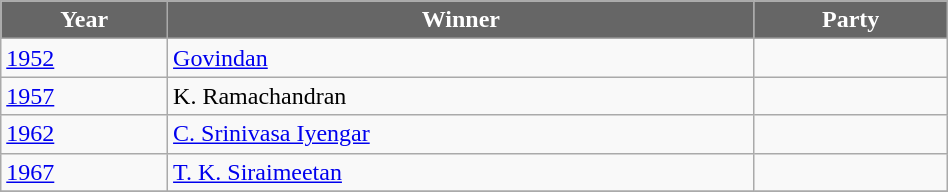<table class="wikitable" width="50%">
<tr>
<th style="background-color:#666666; color:white">Year</th>
<th style="background-color:#666666; color:white">Winner</th>
<th style="background-color:#666666; color:white" colspan="2">Party</th>
</tr>
<tr>
<td><a href='#'>1952</a></td>
<td><a href='#'>Govindan</a></td>
<td></td>
</tr>
<tr>
<td><a href='#'>1957</a></td>
<td>K. Ramachandran</td>
<td></td>
</tr>
<tr>
<td><a href='#'>1962</a></td>
<td><a href='#'>C. Srinivasa Iyengar</a></td>
<td></td>
</tr>
<tr>
<td><a href='#'>1967</a></td>
<td><a href='#'>T. K. Siraimeetan</a></td>
<td></td>
</tr>
<tr>
</tr>
</table>
